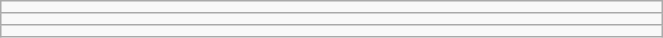<table class="wikitable" style=" text-align:center; font-size:110%;" width="35%">
<tr>
<td></td>
</tr>
<tr>
<td></td>
</tr>
<tr>
<td></td>
</tr>
</table>
